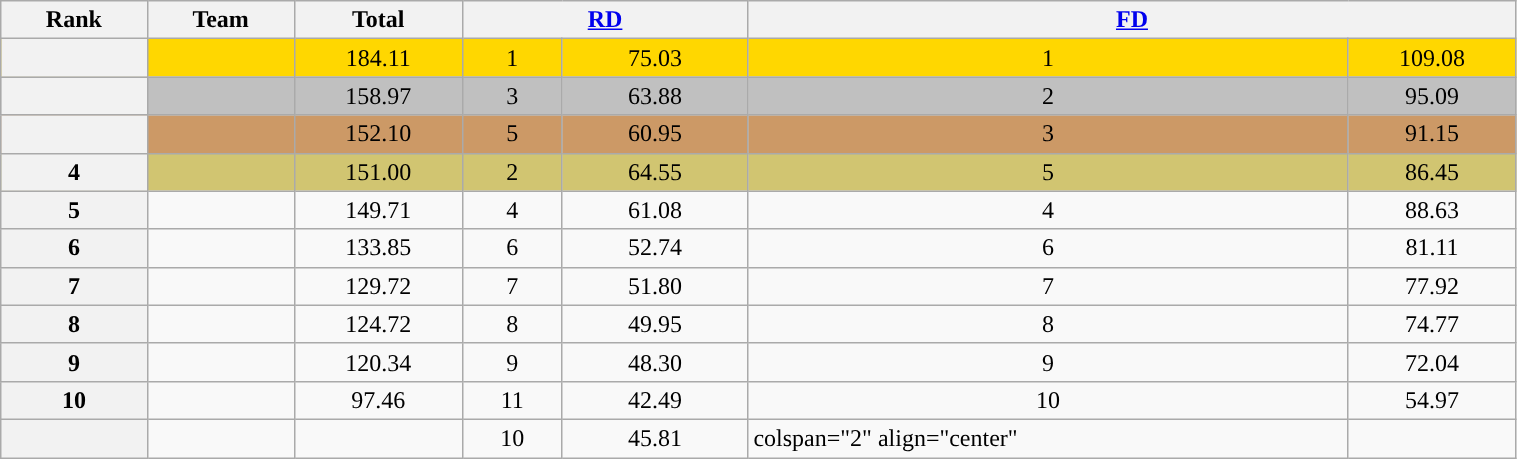<table class="wikitable sortable" style="text-align:left; width:80%">
<tr>
<th scope="col">Rank</th>
<th scope="col">Team</th>
<th scope="col">Total</th>
<th scope="col" colspan="2" width="80px"><a href='#'>RD</a></th>
<th scope="col" colspan="2" width="80px"><a href='#'>FD</a></th>
</tr>
<tr bgcolor="gold">
<th scope="row"></th>
<td></td>
<td align="center">184.11</td>
<td align="center">1</td>
<td align="center">75.03</td>
<td align="center">1</td>
<td align="center">109.08</td>
</tr>
<tr bgcolor="silver">
<th scope="row"></th>
<td></td>
<td align="center">158.97</td>
<td align="center">3</td>
<td align="center">63.88</td>
<td align="center">2</td>
<td align="center">95.09</td>
</tr>
<tr bgcolor="cc9966">
<th scope="row"></th>
<td></td>
<td align="center">152.10</td>
<td align="center">5</td>
<td align="center">60.95</td>
<td align="center">3</td>
<td align="center">91.15</td>
</tr>
<tr bgcolor="#d1c571">
<th scope="row">4</th>
<td></td>
<td align="center">151.00</td>
<td align="center">2</td>
<td align="center">64.55</td>
<td align="center">5</td>
<td align="center">86.45</td>
</tr>
<tr>
<th scope="row">5</th>
<td></td>
<td align="center">149.71</td>
<td align="center">4</td>
<td align="center">61.08</td>
<td align="center">4</td>
<td align="center">88.63</td>
</tr>
<tr>
<th scope="row">6</th>
<td></td>
<td align="center">133.85</td>
<td align="center">6</td>
<td align="center">52.74</td>
<td align="center">6</td>
<td align="center">81.11</td>
</tr>
<tr>
<th scope="row">7</th>
<td></td>
<td align="center">129.72</td>
<td align="center">7</td>
<td align="center">51.80</td>
<td align="center">7</td>
<td align="center">77.92</td>
</tr>
<tr>
<th scope="row">8</th>
<td></td>
<td align="center">124.72</td>
<td align="center">8</td>
<td align="center">49.95</td>
<td align="center">8</td>
<td align="center">74.77</td>
</tr>
<tr>
<th scope="row">9</th>
<td></td>
<td align="center">120.34</td>
<td align="center">9</td>
<td align="center">48.30</td>
<td align="center">9</td>
<td align="center">72.04</td>
</tr>
<tr>
<th scope="row">10</th>
<td></td>
<td align="center">97.46</td>
<td align="center">11</td>
<td align="center">42.49</td>
<td align="center">10</td>
<td align="center">54.97</td>
</tr>
<tr>
<th scope="row"></th>
<td></td>
<td></td>
<td align="center">10</td>
<td align="center">45.81</td>
<td>colspan="2" align="center" </td>
</tr>
</table>
